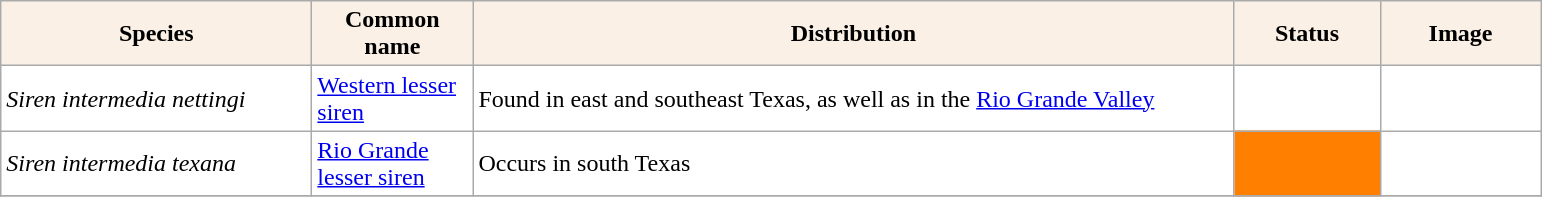<table class="sortable wikitable plainrowheaders" border="0" style="background:#ffffff" align="top" class="sortable wikitable">
<tr –>
<th scope="col" style="background-color:Linen; color:Black" width=200 px>Species</th>
<th scope="col" style="background-color:Linen; color:Black" width=100 px>Common name</th>
<th scope="col" style="background:Linen; color:Black" width=500 px>Distribution</th>
<th scope="col" style="background-color:Linen; color:Black" width=90 px>Status</th>
<th scope="col" style="background:Linen; color:Black" width=100 px>Image</th>
</tr>
<tr>
<td !scope="row" style="background:#ffffff"><em>Siren intermedia nettingi</em></td>
<td><a href='#'>Western lesser siren</a></td>
<td>Found in east and southeast Texas, as well as in the <a href='#'>Rio Grande Valley</a></td>
<td style="text-align:center;"></td>
<td></td>
</tr>
<tr>
<td !scope="row" style="background:#ffffff"><em>Siren intermedia texana</em></td>
<td><a href='#'>Rio Grande lesser siren</a></td>
<td>Occurs in south Texas</td>
<td style="background: #FF8000; text-align:center;"></td>
<td></td>
</tr>
<tr>
</tr>
</table>
